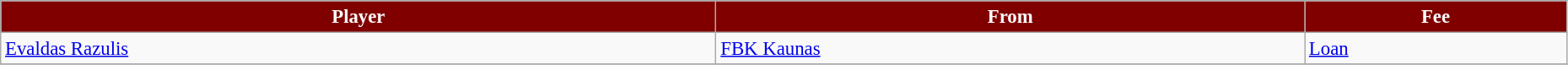<table class="wikitable" style="text-align:left; font-size:95%;width:98%;">
<tr>
<th style="background:maroon; color:white;">Player</th>
<th style="background:maroon; color:white;">From</th>
<th style="background:maroon; color:white;">Fee</th>
</tr>
<tr>
<td> <a href='#'>Evaldas Razulis</a></td>
<td> <a href='#'>FBK Kaunas</a></td>
<td><a href='#'>Loan</a></td>
</tr>
<tr>
</tr>
</table>
